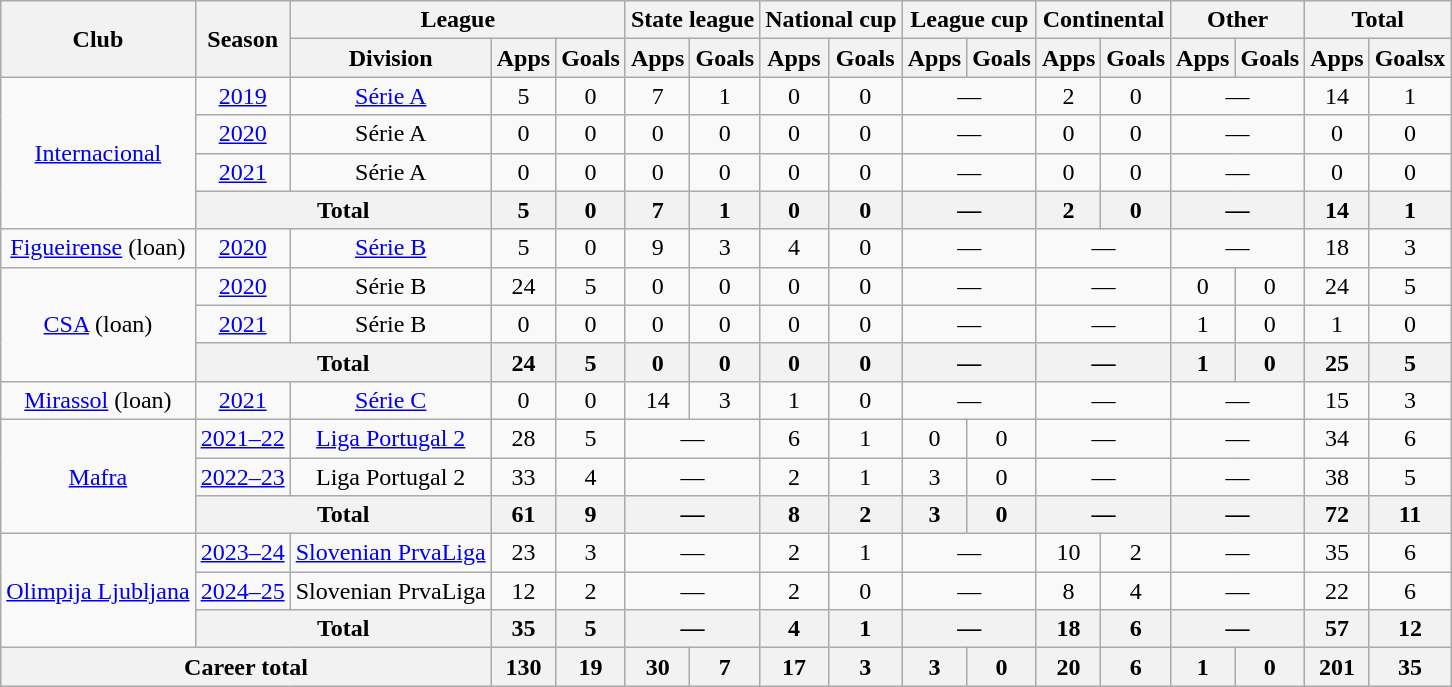<table class="wikitable" style="text-align: center">
<tr>
<th rowspan="2">Club</th>
<th rowspan="2">Season</th>
<th colspan="3">League</th>
<th colspan="2">State league</th>
<th colspan="2">National cup</th>
<th colspan="2">League cup</th>
<th colspan="2">Continental</th>
<th colspan="2">Other</th>
<th colspan="2">Total</th>
</tr>
<tr>
<th>Division</th>
<th>Apps</th>
<th>Goals</th>
<th>Apps</th>
<th>Goals</th>
<th>Apps</th>
<th>Goals</th>
<th>Apps</th>
<th>Goals</th>
<th>Apps</th>
<th>Goals</th>
<th>Apps</th>
<th>Goals</th>
<th>Apps</th>
<th>Goalsx</th>
</tr>
<tr>
<td rowspan="4"><a href='#'>Internacional</a></td>
<td><a href='#'>2019</a></td>
<td><a href='#'>Série A</a></td>
<td>5</td>
<td>0</td>
<td>7</td>
<td>1</td>
<td>0</td>
<td>0</td>
<td colspan="2">—</td>
<td>2</td>
<td>0</td>
<td colspan="2">—</td>
<td>14</td>
<td>1</td>
</tr>
<tr>
<td><a href='#'>2020</a></td>
<td>Série A</td>
<td>0</td>
<td>0</td>
<td>0</td>
<td>0</td>
<td>0</td>
<td>0</td>
<td colspan="2">—</td>
<td>0</td>
<td>0</td>
<td colspan="2">—</td>
<td>0</td>
<td>0</td>
</tr>
<tr>
<td><a href='#'>2021</a></td>
<td>Série A</td>
<td>0</td>
<td>0</td>
<td>0</td>
<td>0</td>
<td>0</td>
<td>0</td>
<td colspan="2">—</td>
<td>0</td>
<td>0</td>
<td colspan="2">—</td>
<td>0</td>
<td>0</td>
</tr>
<tr>
<th colspan="2">Total</th>
<th>5</th>
<th>0</th>
<th>7</th>
<th>1</th>
<th>0</th>
<th>0</th>
<th colspan="2">—</th>
<th>2</th>
<th>0</th>
<th colspan="2">—</th>
<th>14</th>
<th>1</th>
</tr>
<tr>
<td><a href='#'>Figueirense</a> (loan)</td>
<td><a href='#'>2020</a></td>
<td><a href='#'>Série B</a></td>
<td>5</td>
<td>0</td>
<td>9</td>
<td>3</td>
<td>4</td>
<td>0</td>
<td colspan="2">—</td>
<td colspan="2">—</td>
<td colspan="2">—</td>
<td>18</td>
<td>3</td>
</tr>
<tr>
<td rowspan="3"><a href='#'>CSA</a> (loan)</td>
<td><a href='#'>2020</a></td>
<td>Série B</td>
<td>24</td>
<td>5</td>
<td>0</td>
<td>0</td>
<td>0</td>
<td>0</td>
<td colspan="2">—</td>
<td colspan="2">—</td>
<td>0</td>
<td>0</td>
<td>24</td>
<td>5</td>
</tr>
<tr>
<td><a href='#'>2021</a></td>
<td>Série B</td>
<td>0</td>
<td>0</td>
<td>0</td>
<td>0</td>
<td>0</td>
<td>0</td>
<td colspan="2">—</td>
<td colspan="2">—</td>
<td>1</td>
<td>0</td>
<td>1</td>
<td>0</td>
</tr>
<tr>
<th colspan="2">Total</th>
<th>24</th>
<th>5</th>
<th>0</th>
<th>0</th>
<th>0</th>
<th>0</th>
<th colspan="2">—</th>
<th colspan="2">—</th>
<th>1</th>
<th>0</th>
<th>25</th>
<th>5</th>
</tr>
<tr>
<td><a href='#'>Mirassol</a> (loan)</td>
<td><a href='#'>2021</a></td>
<td><a href='#'>Série C</a></td>
<td>0</td>
<td>0</td>
<td>14</td>
<td>3</td>
<td>1</td>
<td>0</td>
<td colspan="2">—</td>
<td colspan="2">—</td>
<td colspan="2">—</td>
<td>15</td>
<td>3</td>
</tr>
<tr>
<td rowspan="3"><a href='#'>Mafra</a></td>
<td><a href='#'>2021–22</a></td>
<td><a href='#'>Liga Portugal 2</a></td>
<td>28</td>
<td>5</td>
<td colspan="2">—</td>
<td>6</td>
<td>1</td>
<td>0</td>
<td>0</td>
<td colspan="2">—</td>
<td colspan="2">—</td>
<td>34</td>
<td>6</td>
</tr>
<tr>
<td><a href='#'>2022–23</a></td>
<td>Liga Portugal 2</td>
<td>33</td>
<td>4</td>
<td colspan="2">—</td>
<td>2</td>
<td>1</td>
<td>3</td>
<td>0</td>
<td colspan="2">—</td>
<td colspan="2">—</td>
<td>38</td>
<td>5</td>
</tr>
<tr>
<th colspan="2">Total</th>
<th>61</th>
<th>9</th>
<th colspan="2">—</th>
<th>8</th>
<th>2</th>
<th>3</th>
<th>0</th>
<th colspan="2">—</th>
<th colspan="2">—</th>
<th>72</th>
<th>11</th>
</tr>
<tr>
<td rowspan="3"><a href='#'>Olimpija Ljubljana</a></td>
<td><a href='#'>2023–24</a></td>
<td><a href='#'>Slovenian PrvaLiga</a></td>
<td>23</td>
<td>3</td>
<td colspan="2">—</td>
<td>2</td>
<td>1</td>
<td colspan="2">—</td>
<td>10</td>
<td>2</td>
<td colspan="2">—</td>
<td>35</td>
<td>6</td>
</tr>
<tr>
<td><a href='#'>2024–25</a></td>
<td>Slovenian PrvaLiga</td>
<td>12</td>
<td>2</td>
<td colspan="2">—</td>
<td>2</td>
<td>0</td>
<td colspan="2">—</td>
<td>8</td>
<td>4</td>
<td colspan="2">—</td>
<td>22</td>
<td>6</td>
</tr>
<tr>
<th colspan="2">Total</th>
<th>35</th>
<th>5</th>
<th colspan="2">—</th>
<th>4</th>
<th>1</th>
<th colspan="2">—</th>
<th>18</th>
<th>6</th>
<th colspan="2">—</th>
<th>57</th>
<th>12</th>
</tr>
<tr>
<th colspan="3">Career total</th>
<th>130</th>
<th>19</th>
<th>30</th>
<th>7</th>
<th>17</th>
<th>3</th>
<th>3</th>
<th>0</th>
<th>20</th>
<th>6</th>
<th>1</th>
<th>0</th>
<th>201</th>
<th>35</th>
</tr>
</table>
